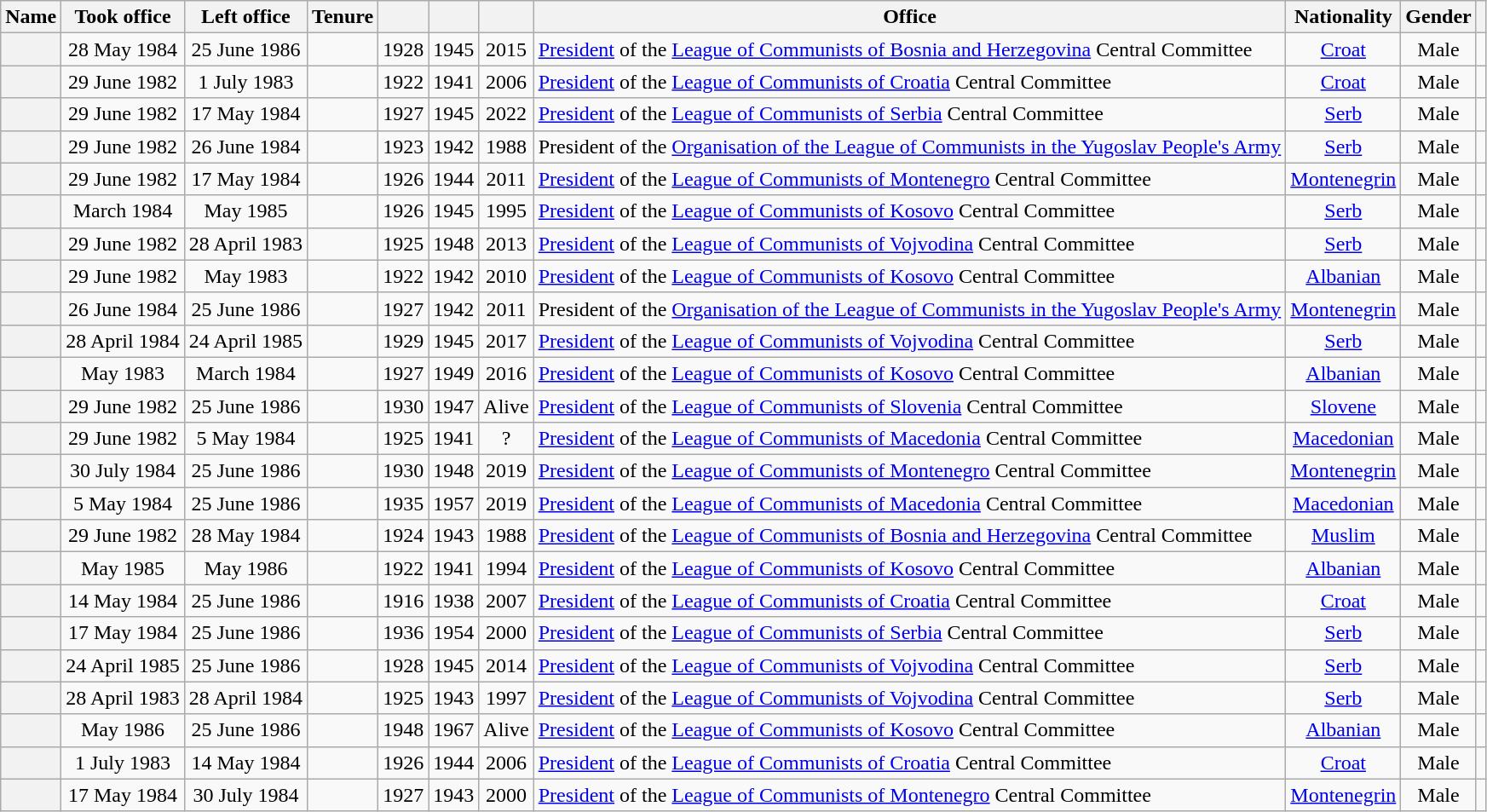<table class="wikitable sortable" style=text-align:center>
<tr>
<th scope="col">Name</th>
<th scope="col">Took office</th>
<th scope="col">Left office</th>
<th scope="col">Tenure</th>
<th scope="col"></th>
<th scope="col"></th>
<th scope="col"></th>
<th scope="col">Office</th>
<th scope="col">Nationality</th>
<th scope="col">Gender</th>
<th scope="col" class="unsortable"></th>
</tr>
<tr>
<th align="center" scope="row" style="font-weight:normal;"></th>
<td>28 May 1984</td>
<td>25 June 1986</td>
<td></td>
<td>1928</td>
<td>1945</td>
<td>2015</td>
<td align="left"><a href='#'>President</a>  of the <a href='#'>League of Communists of Bosnia and Herzegovina</a> Central Committee</td>
<td><a href='#'>Croat</a></td>
<td>Male</td>
<td></td>
</tr>
<tr>
<th align="center" scope="row" style="font-weight:normal;"></th>
<td>29 June 1982</td>
<td>1 July 1983</td>
<td></td>
<td>1922</td>
<td>1941</td>
<td>2006</td>
<td align="left"><a href='#'>President</a>  of the <a href='#'>League of Communists of Croatia</a> Central Committee</td>
<td><a href='#'>Croat</a></td>
<td>Male</td>
<td></td>
</tr>
<tr>
<th align="center" scope="row" style="font-weight:normal;"></th>
<td>29 June 1982</td>
<td>17 May 1984</td>
<td></td>
<td>1927</td>
<td>1945</td>
<td>2022</td>
<td align="left"><a href='#'>President</a>  of the <a href='#'>League of Communists of Serbia</a> Central Committee</td>
<td><a href='#'>Serb</a></td>
<td>Male</td>
<td></td>
</tr>
<tr>
<th align="center" scope="row" style="font-weight:normal;"></th>
<td>29 June 1982</td>
<td>26 June 1984</td>
<td></td>
<td>1923</td>
<td>1942</td>
<td>1988</td>
<td align="left">President of the <a href='#'>Organisation of the League of Communists in the Yugoslav People's Army</a></td>
<td><a href='#'>Serb</a></td>
<td>Male</td>
<td></td>
</tr>
<tr>
<th align="center" scope="row" style="font-weight:normal;"></th>
<td>29 June 1982</td>
<td>17 May 1984</td>
<td></td>
<td>1926</td>
<td>1944</td>
<td>2011</td>
<td align="left"><a href='#'>President</a>  of the <a href='#'>League of Communists of Montenegro</a> Central Committee</td>
<td><a href='#'>Montenegrin</a></td>
<td>Male</td>
<td></td>
</tr>
<tr>
<th align="center" scope="row" style="font-weight:normal;"></th>
<td>March 1984</td>
<td>May 1985</td>
<td></td>
<td>1926</td>
<td>1945</td>
<td>1995</td>
<td align="left"><a href='#'>President</a>  of the <a href='#'>League of Communists of Kosovo</a> Central Committee</td>
<td><a href='#'>Serb</a></td>
<td>Male</td>
<td></td>
</tr>
<tr>
<th align="center" scope="row" style="font-weight:normal;"></th>
<td>29 June 1982</td>
<td>28 April 1983</td>
<td></td>
<td>1925</td>
<td>1948</td>
<td>2013</td>
<td align="left"><a href='#'>President</a>  of the <a href='#'>League of Communists of Vojvodina</a> Central Committee</td>
<td><a href='#'>Serb</a></td>
<td>Male</td>
<td></td>
</tr>
<tr>
<th align="center" scope="row" style="font-weight:normal;"></th>
<td>29 June 1982</td>
<td>May 1983</td>
<td></td>
<td>1922</td>
<td>1942</td>
<td>2010</td>
<td align="left"><a href='#'>President</a>  of the <a href='#'>League of Communists of Kosovo</a> Central Committee</td>
<td><a href='#'>Albanian</a></td>
<td>Male</td>
<td></td>
</tr>
<tr>
<th align="center" scope="row" style="font-weight:normal;"></th>
<td>26 June 1984</td>
<td>25 June 1986</td>
<td></td>
<td>1927</td>
<td>1942</td>
<td>2011</td>
<td align="left">President of the <a href='#'>Organisation of the League of Communists in the Yugoslav People's Army</a></td>
<td><a href='#'>Montenegrin</a></td>
<td>Male</td>
<td></td>
</tr>
<tr>
<th align="center" scope="row" style="font-weight:normal;"></th>
<td>28 April 1984</td>
<td>24 April 1985</td>
<td></td>
<td>1929</td>
<td>1945</td>
<td>2017</td>
<td align="left"><a href='#'>President</a>  of the <a href='#'>League of Communists of Vojvodina</a> Central Committee</td>
<td><a href='#'>Serb</a></td>
<td>Male</td>
<td></td>
</tr>
<tr>
<th align="center" scope="row" style="font-weight:normal;"></th>
<td>May 1983</td>
<td>March 1984</td>
<td></td>
<td>1927</td>
<td>1949</td>
<td>2016</td>
<td align="left"><a href='#'>President</a>  of the <a href='#'>League of Communists of Kosovo</a> Central Committee</td>
<td><a href='#'>Albanian</a></td>
<td>Male</td>
<td></td>
</tr>
<tr>
<th align="center" scope="row" style="font-weight:normal;"></th>
<td>29 June 1982</td>
<td>25 June 1986</td>
<td></td>
<td>1930</td>
<td>1947</td>
<td>Alive</td>
<td align="left"><a href='#'>President</a>  of the <a href='#'>League of Communists of Slovenia</a> Central Committee</td>
<td><a href='#'>Slovene</a></td>
<td>Male</td>
<td></td>
</tr>
<tr>
<th align="center" scope="row" style="font-weight:normal;"></th>
<td>29 June 1982</td>
<td>5 May 1984</td>
<td></td>
<td>1925</td>
<td>1941</td>
<td>?</td>
<td align="left"><a href='#'>President</a>  of the <a href='#'>League of Communists of Macedonia</a> Central Committee</td>
<td><a href='#'>Macedonian</a></td>
<td>Male</td>
<td></td>
</tr>
<tr>
<th align="center" scope="row" style="font-weight:normal;"></th>
<td>30 July 1984</td>
<td>25 June 1986</td>
<td></td>
<td>1930</td>
<td>1948</td>
<td>2019</td>
<td align="left"><a href='#'>President</a>  of the <a href='#'>League of Communists of Montenegro</a> Central Committee</td>
<td><a href='#'>Montenegrin</a></td>
<td>Male</td>
<td></td>
</tr>
<tr>
<th align="center" scope="row" style="font-weight:normal;"></th>
<td>5 May 1984</td>
<td>25 June 1986</td>
<td></td>
<td>1935</td>
<td>1957</td>
<td>2019</td>
<td align="left"><a href='#'>President</a>  of the <a href='#'>League of Communists of Macedonia</a> Central Committee</td>
<td><a href='#'>Macedonian</a></td>
<td>Male</td>
<td></td>
</tr>
<tr>
<th align="center" scope="row" style="font-weight:normal;"></th>
<td>29 June 1982</td>
<td>28 May 1984</td>
<td></td>
<td>1924</td>
<td>1943</td>
<td>1988</td>
<td align="left"><a href='#'>President</a>  of the <a href='#'>League of Communists of Bosnia and Herzegovina</a> Central Committee</td>
<td><a href='#'>Muslim</a></td>
<td>Male</td>
<td></td>
</tr>
<tr>
<th align="center" scope="row" style="font-weight:normal;"></th>
<td>May 1985</td>
<td>May 1986</td>
<td></td>
<td>1922</td>
<td>1941</td>
<td>1994</td>
<td align="left"><a href='#'>President</a>  of the <a href='#'>League of Communists of Kosovo</a> Central Committee</td>
<td><a href='#'>Albanian</a></td>
<td>Male</td>
<td></td>
</tr>
<tr>
<th align="center" scope="row" style="font-weight:normal;"></th>
<td>14 May 1984</td>
<td>25 June 1986</td>
<td></td>
<td>1916</td>
<td>1938</td>
<td>2007</td>
<td align="left"><a href='#'>President</a>  of the <a href='#'>League of Communists of Croatia</a> Central Committee</td>
<td><a href='#'>Croat</a></td>
<td>Male</td>
<td></td>
</tr>
<tr>
<th align="center" scope="row" style="font-weight:normal;"></th>
<td>17 May 1984</td>
<td>25 June 1986</td>
<td></td>
<td>1936</td>
<td>1954</td>
<td>2000</td>
<td align="left"><a href='#'>President</a>  of the <a href='#'>League of Communists of Serbia</a> Central Committee</td>
<td><a href='#'>Serb</a></td>
<td>Male</td>
<td></td>
</tr>
<tr>
<th align="center" scope="row" style="font-weight:normal;"></th>
<td>24 April 1985</td>
<td>25 June 1986</td>
<td></td>
<td>1928</td>
<td>1945</td>
<td>2014</td>
<td align="left"><a href='#'>President</a>  of the <a href='#'>League of Communists of Vojvodina</a> Central Committee</td>
<td><a href='#'>Serb</a></td>
<td>Male</td>
<td></td>
</tr>
<tr>
<th align="center" scope="row" style="font-weight:normal;"></th>
<td>28 April 1983</td>
<td>28 April 1984</td>
<td></td>
<td>1925</td>
<td>1943</td>
<td>1997</td>
<td align="left"><a href='#'>President</a>  of the <a href='#'>League of Communists of Vojvodina</a> Central Committee</td>
<td><a href='#'>Serb</a></td>
<td>Male</td>
<td></td>
</tr>
<tr>
<th align="center" scope="row" style="font-weight:normal;"></th>
<td>May 1986</td>
<td>25 June 1986</td>
<td></td>
<td>1948</td>
<td>1967</td>
<td>Alive</td>
<td align="left"><a href='#'>President</a>  of the <a href='#'>League of Communists of Kosovo</a> Central Committee</td>
<td><a href='#'>Albanian</a></td>
<td>Male</td>
<td></td>
</tr>
<tr>
<th align="center" scope="row" style="font-weight:normal;"></th>
<td>1 July 1983</td>
<td>14 May 1984</td>
<td></td>
<td>1926</td>
<td>1944</td>
<td>2006</td>
<td align="left"><a href='#'>President</a>  of the <a href='#'>League of Communists of Croatia</a> Central Committee</td>
<td><a href='#'>Croat</a></td>
<td>Male</td>
<td></td>
</tr>
<tr>
<th align="center" scope="row" style="font-weight:normal;"></th>
<td>17 May 1984</td>
<td>30 July 1984</td>
<td></td>
<td>1927</td>
<td>1943</td>
<td>2000</td>
<td align="left"><a href='#'>President</a>  of the <a href='#'>League of Communists of Montenegro</a> Central Committee</td>
<td><a href='#'>Montenegrin</a></td>
<td>Male</td>
<td></td>
</tr>
</table>
